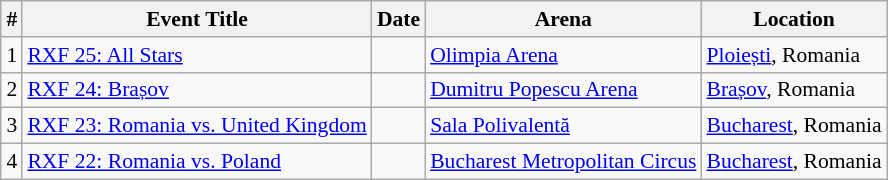<table class="sortable wikitable succession-box" style="margin:1.0em auto; font-size:90%;">
<tr>
<th scope="col">#</th>
<th scope="col">Event Title</th>
<th scope="col">Date</th>
<th scope="col">Arena</th>
<th scope="col">Location</th>
</tr>
<tr>
<td align=center>1</td>
<td><a href='#'>RXF 25: All Stars</a></td>
<td></td>
<td><a href='#'>Olimpia Arena</a></td>
<td><a href='#'>Ploiești</a>, Romania</td>
</tr>
<tr>
<td align=center>2</td>
<td><a href='#'>RXF 24: Brașov</a></td>
<td></td>
<td><a href='#'>Dumitru Popescu Arena</a></td>
<td><a href='#'>Brașov</a>, Romania</td>
</tr>
<tr>
<td align=center>3</td>
<td><a href='#'>RXF 23: Romania vs. United Kingdom</a></td>
<td></td>
<td><a href='#'>Sala Polivalentă</a></td>
<td><a href='#'>Bucharest</a>, Romania</td>
</tr>
<tr>
<td align=center>4</td>
<td><a href='#'>RXF 22: Romania vs. Poland</a></td>
<td></td>
<td><a href='#'>Bucharest Metropolitan Circus</a></td>
<td><a href='#'>Bucharest</a>, Romania</td>
</tr>
</table>
